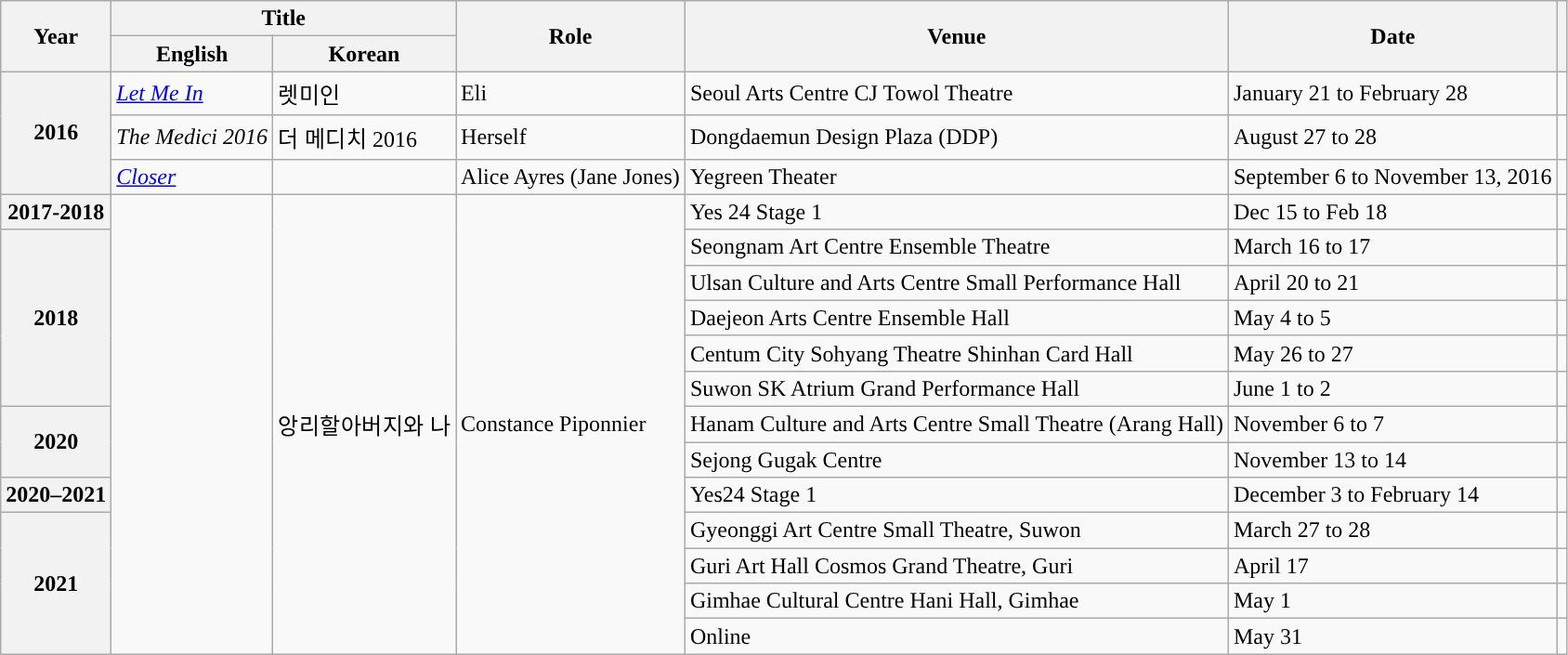<table class="wikitable plainrowheaders sortable" style="text-align:left; font-size:100%;">
<tr>
<th scope="col" rowspan="2">Year</th>
<th scope="col" colspan="2">Title</th>
<th scope="col" rowspan="2">Role</th>
<th scope="col" rowspan="2" class="unsortable">Venue</th>
<th scope="col" rowspan="2">Date</th>
<th rowspan="2" scope="col" class="unsortable"></th>
</tr>
<tr>
<th>English</th>
<th>Korean</th>
</tr>
<tr>
<th scope="row" rowspan="3">2016</th>
<td><em><a href='#'>Let Me In</a></em></td>
<td>렛미인</td>
<td>Eli</td>
<td>Seoul Arts Centre CJ Towol Theatre</td>
<td>January 21 to February 28</td>
<td style="text-align:center"></td>
</tr>
<tr>
<td><em>The Medici 2016</em></td>
<td>더 메디치 2016</td>
<td>Herself</td>
<td>Dongdaemun Design Plaza (DDP)</td>
<td>August 27 to 28</td>
<td style="text-align:center"></td>
</tr>
<tr>
<td><em><a href='#'>Closer</a></em></td>
<td></td>
<td>Alice Ayres (Jane Jones)</td>
<td>Yegreen Theater</td>
<td>September 6 to November 13, 2016</td>
<td style="text-align:center"></td>
</tr>
<tr>
<th scope="row">2017-2018</th>
<td rowspan="13"><em></em></td>
<td rowspan="13">앙리할아버지와 나</td>
<td rowspan="13">Constance Piponnier</td>
<td>Yes 24 Stage 1</td>
<td>Dec 15 to Feb 18</td>
<td style="text-align:center"></td>
</tr>
<tr>
<th scope="row" rowspan="5">2018</th>
<td>Seongnam Art Centre Ensemble Theatre</td>
<td>March 16 to 17</td>
<td style="text-align:center"></td>
</tr>
<tr>
<td>Ulsan Culture and Arts Centre Small Performance Hall</td>
<td>April 20 to 21</td>
<td style="text-align:center"></td>
</tr>
<tr>
<td>Daejeon Arts Centre Ensemble Hall</td>
<td>May 4 to 5</td>
<td style="text-align:center"></td>
</tr>
<tr>
<td>Centum City Sohyang Theatre Shinhan Card Hall</td>
<td>May 26 to 27</td>
<td style="text-align:center"></td>
</tr>
<tr>
<td>Suwon SK Atrium Grand Performance Hall</td>
<td>June 1 to 2</td>
<td style="text-align:center"></td>
</tr>
<tr>
<th scope="row" rowspan="2">2020</th>
<td>Hanam Culture and Arts Centre Small Theatre (Arang Hall)</td>
<td>November 6 to 7</td>
<td style="text-align:center"></td>
</tr>
<tr>
<td>Sejong Gugak Centre</td>
<td>November 13 to 14</td>
<td style="text-align:center"></td>
</tr>
<tr>
<th scope="row">2020–2021</th>
<td>Yes24 Stage 1</td>
<td>December 3 to February 14</td>
<td style="text-align:center"></td>
</tr>
<tr>
<th scope="row" rowspan="4">2021</th>
<td>Gyeonggi Art Centre Small Theatre, Suwon</td>
<td>March 27 to 28</td>
<td style="text-align:center"></td>
</tr>
<tr>
<td>Guri Art Hall Cosmos Grand Theatre, Guri</td>
<td>April 17</td>
<td style="text-align:center"></td>
</tr>
<tr>
<td>Gimhae Cultural Centre Hani Hall, Gimhae</td>
<td>May 1</td>
<td style="text-align:center"></td>
</tr>
<tr>
<td>Online</td>
<td>May 31</td>
<td style="text-align:center"></td>
</tr>
</table>
